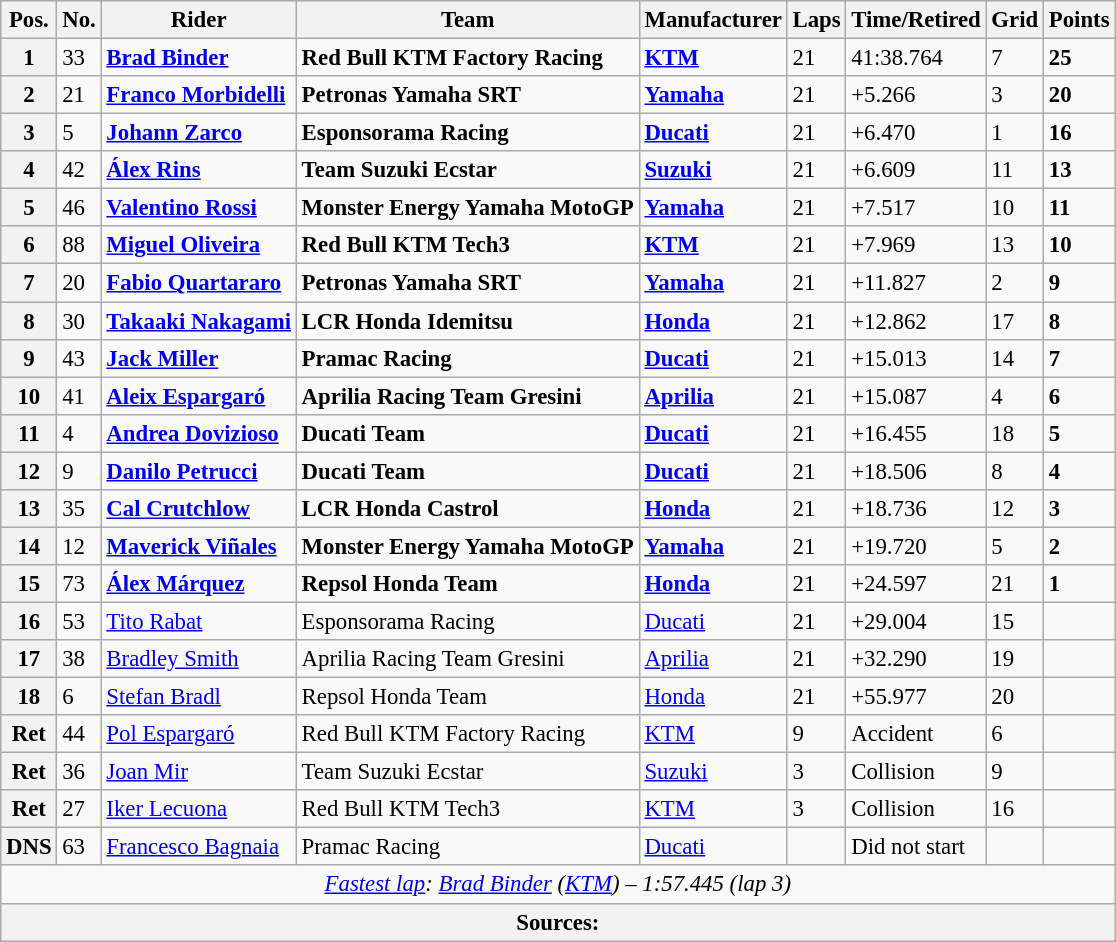<table class="wikitable" style="font-size: 95%;">
<tr>
<th>Pos.</th>
<th>No.</th>
<th>Rider</th>
<th>Team</th>
<th>Manufacturer</th>
<th>Laps</th>
<th>Time/Retired</th>
<th>Grid</th>
<th>Points</th>
</tr>
<tr>
<th>1</th>
<td>33</td>
<td> <strong><a href='#'>Brad Binder</a></strong></td>
<td><strong>Red Bull KTM Factory Racing</strong></td>
<td><strong><a href='#'>KTM</a></strong></td>
<td>21</td>
<td>41:38.764</td>
<td>7</td>
<td><strong>25</strong></td>
</tr>
<tr>
<th>2</th>
<td>21</td>
<td> <strong><a href='#'>Franco Morbidelli</a></strong></td>
<td><strong>Petronas Yamaha SRT</strong></td>
<td><strong><a href='#'>Yamaha</a></strong></td>
<td>21</td>
<td>+5.266</td>
<td>3</td>
<td><strong>20</strong></td>
</tr>
<tr>
<th>3</th>
<td>5</td>
<td> <strong><a href='#'>Johann Zarco</a></strong></td>
<td><strong>Esponsorama Racing</strong></td>
<td><strong><a href='#'>Ducati</a></strong></td>
<td>21</td>
<td>+6.470</td>
<td>1</td>
<td><strong>16</strong></td>
</tr>
<tr>
<th>4</th>
<td>42</td>
<td> <strong><a href='#'>Álex Rins</a></strong></td>
<td><strong>Team Suzuki Ecstar</strong></td>
<td><strong><a href='#'>Suzuki</a></strong></td>
<td>21</td>
<td>+6.609</td>
<td>11</td>
<td><strong>13</strong></td>
</tr>
<tr>
<th>5</th>
<td>46</td>
<td> <strong><a href='#'>Valentino Rossi</a></strong></td>
<td><strong>Monster Energy Yamaha MotoGP</strong></td>
<td><strong><a href='#'>Yamaha</a></strong></td>
<td>21</td>
<td>+7.517</td>
<td>10</td>
<td><strong>11</strong></td>
</tr>
<tr>
<th>6</th>
<td>88</td>
<td> <strong><a href='#'>Miguel Oliveira</a></strong></td>
<td><strong>Red Bull KTM Tech3</strong></td>
<td><strong><a href='#'>KTM</a></strong></td>
<td>21</td>
<td>+7.969</td>
<td>13</td>
<td><strong>10</strong></td>
</tr>
<tr>
<th>7</th>
<td>20</td>
<td> <strong><a href='#'>Fabio Quartararo</a></strong></td>
<td><strong>Petronas Yamaha SRT</strong></td>
<td><strong><a href='#'>Yamaha</a></strong></td>
<td>21</td>
<td>+11.827</td>
<td>2</td>
<td><strong>9</strong></td>
</tr>
<tr>
<th>8</th>
<td>30</td>
<td> <strong><a href='#'>Takaaki Nakagami</a></strong></td>
<td><strong>LCR Honda Idemitsu</strong></td>
<td><strong><a href='#'>Honda</a></strong></td>
<td>21</td>
<td>+12.862</td>
<td>17</td>
<td><strong>8</strong></td>
</tr>
<tr>
<th>9</th>
<td>43</td>
<td> <strong><a href='#'>Jack Miller</a></strong></td>
<td><strong>Pramac Racing</strong></td>
<td><strong><a href='#'>Ducati</a></strong></td>
<td>21</td>
<td>+15.013</td>
<td>14</td>
<td><strong>7</strong></td>
</tr>
<tr>
<th>10</th>
<td>41</td>
<td> <strong><a href='#'>Aleix Espargaró</a></strong></td>
<td><strong>Aprilia Racing Team Gresini</strong></td>
<td><strong><a href='#'>Aprilia</a></strong></td>
<td>21</td>
<td>+15.087</td>
<td>4</td>
<td><strong>6</strong></td>
</tr>
<tr>
<th>11</th>
<td>4</td>
<td> <strong><a href='#'>Andrea Dovizioso</a></strong></td>
<td><strong>Ducati Team</strong></td>
<td><strong><a href='#'>Ducati</a></strong></td>
<td>21</td>
<td>+16.455</td>
<td>18</td>
<td><strong>5</strong></td>
</tr>
<tr>
<th>12</th>
<td>9</td>
<td> <strong><a href='#'>Danilo Petrucci</a></strong></td>
<td><strong>Ducati Team</strong></td>
<td><strong><a href='#'>Ducati</a></strong></td>
<td>21</td>
<td>+18.506</td>
<td>8</td>
<td><strong>4</strong></td>
</tr>
<tr>
<th>13</th>
<td>35</td>
<td> <strong><a href='#'>Cal Crutchlow</a></strong></td>
<td><strong>LCR Honda Castrol</strong></td>
<td><strong><a href='#'>Honda</a></strong></td>
<td>21</td>
<td>+18.736</td>
<td>12</td>
<td><strong>3</strong></td>
</tr>
<tr>
<th>14</th>
<td>12</td>
<td> <strong><a href='#'>Maverick Viñales</a></strong></td>
<td><strong>Monster Energy Yamaha MotoGP</strong></td>
<td><strong><a href='#'>Yamaha</a></strong></td>
<td>21</td>
<td>+19.720</td>
<td>5</td>
<td><strong>2</strong></td>
</tr>
<tr>
<th>15</th>
<td>73</td>
<td> <strong><a href='#'>Álex Márquez</a></strong></td>
<td><strong>Repsol Honda Team</strong></td>
<td><strong><a href='#'>Honda</a></strong></td>
<td>21</td>
<td>+24.597</td>
<td>21</td>
<td><strong>1</strong></td>
</tr>
<tr>
<th>16</th>
<td>53</td>
<td> <a href='#'>Tito Rabat</a></td>
<td>Esponsorama Racing</td>
<td><a href='#'>Ducati</a></td>
<td>21</td>
<td>+29.004</td>
<td>15</td>
<td></td>
</tr>
<tr>
<th>17</th>
<td>38</td>
<td> <a href='#'>Bradley Smith</a></td>
<td>Aprilia Racing Team Gresini</td>
<td><a href='#'>Aprilia</a></td>
<td>21</td>
<td>+32.290</td>
<td>19</td>
<td></td>
</tr>
<tr>
<th>18</th>
<td>6</td>
<td> <a href='#'>Stefan Bradl</a></td>
<td>Repsol Honda Team</td>
<td><a href='#'>Honda</a></td>
<td>21</td>
<td>+55.977</td>
<td>20</td>
<td></td>
</tr>
<tr>
<th>Ret</th>
<td>44</td>
<td> <a href='#'>Pol Espargaró</a></td>
<td>Red Bull KTM Factory Racing</td>
<td><a href='#'>KTM</a></td>
<td>9</td>
<td>Accident</td>
<td>6</td>
<td></td>
</tr>
<tr>
<th>Ret</th>
<td>36</td>
<td> <a href='#'>Joan Mir</a></td>
<td>Team Suzuki Ecstar</td>
<td><a href='#'>Suzuki</a></td>
<td>3</td>
<td>Collision</td>
<td>9</td>
<td></td>
</tr>
<tr>
<th>Ret</th>
<td>27</td>
<td> <a href='#'>Iker Lecuona</a></td>
<td>Red Bull KTM Tech3</td>
<td><a href='#'>KTM</a></td>
<td>3</td>
<td>Collision</td>
<td>16</td>
<td></td>
</tr>
<tr>
<th>DNS</th>
<td>63</td>
<td> <a href='#'>Francesco Bagnaia</a></td>
<td>Pramac Racing</td>
<td><a href='#'>Ducati</a></td>
<td></td>
<td>Did not start</td>
<td></td>
<td></td>
</tr>
<tr class="sortbottom">
<td colspan="9" style="text-align:center"><em><a href='#'>Fastest lap</a>:  <a href='#'>Brad Binder</a> (<a href='#'>KTM</a>) – 1:57.445 (lap 3)</em></td>
</tr>
<tr>
<th colspan=9>Sources:</th>
</tr>
</table>
